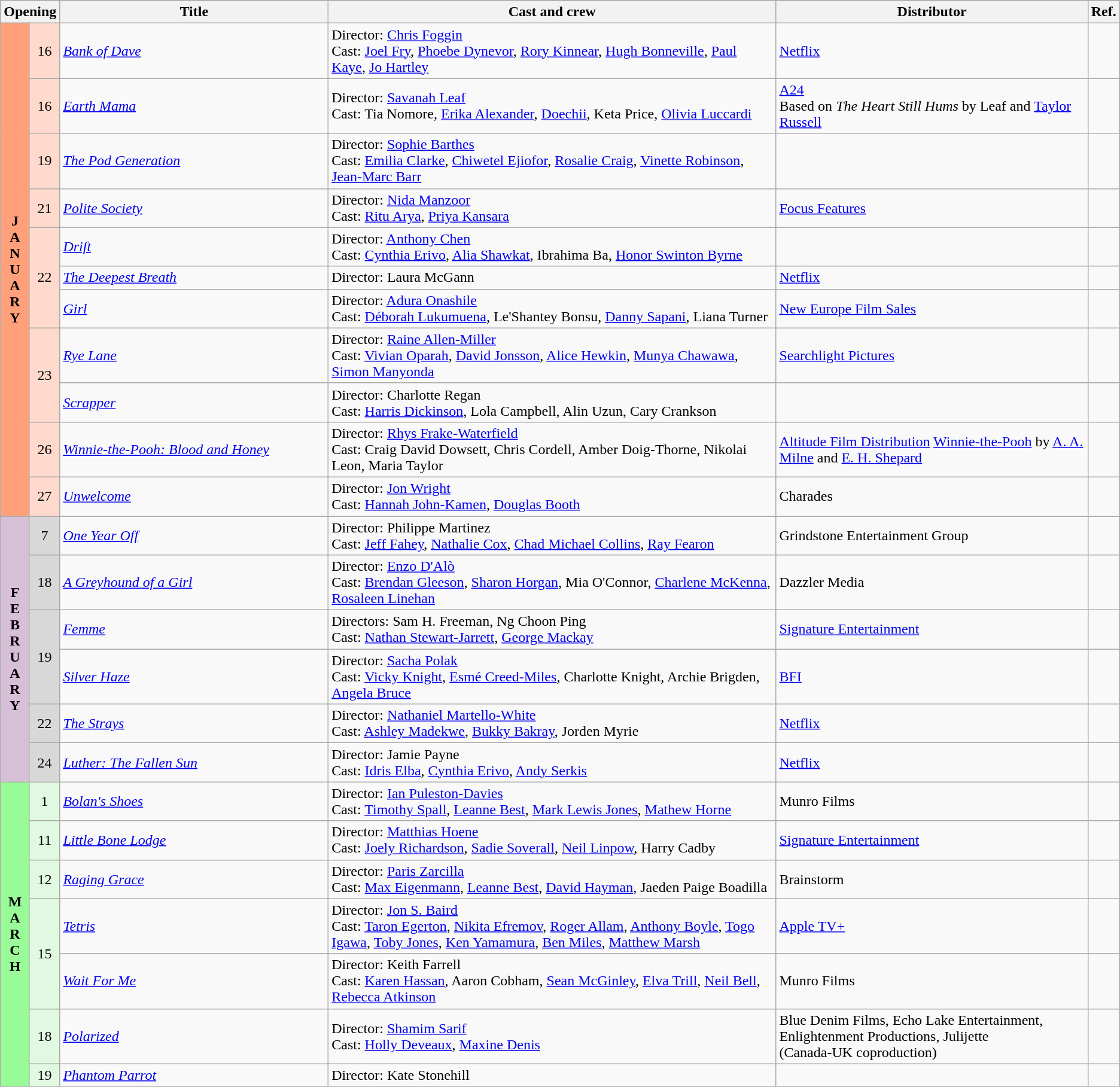<table class="wikitable">
<tr style="background:#b0e0e6; text-align:center;">
<th colspan="2">Opening</th>
<th style="width:24%;">Title</th>
<th style="width:40%;">Cast and crew</th>
<th>Distributor</th>
<th style="width:2%;">Ref.</th>
</tr>
<tr>
<th rowspan="11" style="text-align:center; background:#ffa07a; textcolor:#000;">J<br>A<br>N<br>U<br>A<br>R<br>Y</th>
<td rowspan="1" style="text-align:center; background:#ffdacc;">16</td>
<td><em><a href='#'>Bank of Dave</a></em></td>
<td>Director: <a href='#'>Chris Foggin</a> <br> Cast: <a href='#'>Joel Fry</a>, <a href='#'>Phoebe Dynevor</a>, <a href='#'>Rory Kinnear</a>, <a href='#'>Hugh Bonneville</a>, <a href='#'>Paul Kaye</a>, <a href='#'>Jo Hartley</a></td>
<td><a href='#'>Netflix</a></td>
<td style="text-align:center"></td>
</tr>
<tr>
<td rowspan="1" style="text-align:center; background:#ffdacc;">16</td>
<td><em><a href='#'>Earth Mama</a></em></td>
<td>Director: <a href='#'>Savanah Leaf</a> <br> Cast: Tia Nomore, <a href='#'>Erika Alexander</a>, <a href='#'>Doechii</a>, Keta Price, <a href='#'>Olivia Luccardi</a></td>
<td><a href='#'>A24</a> <br> Based on <em>The Heart Still Hums</em> by Leaf and <a href='#'>Taylor Russell</a></td>
<td style="text-align:center"></td>
</tr>
<tr>
<td rowspan="1" style="text-align:center; background:#ffdacc;">19</td>
<td><em><a href='#'>The Pod Generation</a></em></td>
<td>Director: <a href='#'>Sophie Barthes</a> <br> Cast: <a href='#'>Emilia Clarke</a>, <a href='#'>Chiwetel Ejiofor</a>, <a href='#'>Rosalie Craig</a>, <a href='#'>Vinette Robinson</a>, <a href='#'>Jean-Marc Barr</a></td>
<td></td>
<td style="text-align:center"></td>
</tr>
<tr>
<td rowspan="1" style="text-align:center; background:#ffdacc;">21</td>
<td><em><a href='#'>Polite Society</a></em></td>
<td>Director: <a href='#'>Nida Manzoor</a> <br> Cast: <a href='#'>Ritu Arya</a>, <a href='#'>Priya Kansara</a></td>
<td><a href='#'>Focus Features</a></td>
<td style="text-align:center"></td>
</tr>
<tr>
<td rowspan="3" style="text-align:center; background:#ffdacc;">22</td>
<td><em><a href='#'>Drift</a></em></td>
<td>Director: <a href='#'>Anthony Chen</a> <br> Cast: <a href='#'>Cynthia Erivo</a>, <a href='#'>Alia Shawkat</a>, Ibrahima Ba, <a href='#'>Honor Swinton Byrne</a></td>
<td></td>
<td></td>
</tr>
<tr>
<td><em><a href='#'>The Deepest Breath</a></em></td>
<td>Director: Laura McGann <br></td>
<td><a href='#'>Netflix</a></td>
<td></td>
</tr>
<tr>
<td><em><a href='#'>Girl</a></em></td>
<td>Director: <a href='#'>Adura Onashile</a> <br> Cast: <a href='#'>Déborah Lukumuena</a>, Le'Shantey Bonsu, <a href='#'>Danny Sapani</a>, Liana Turner</td>
<td><a href='#'>New Europe Film Sales</a></td>
<td></td>
</tr>
<tr>
<td rowspan="2" style="text-align:center; background:#ffdacc;">23</td>
<td><em><a href='#'>Rye Lane</a></em></td>
<td>Director: <a href='#'>Raine Allen-Miller</a> <br> Cast: <a href='#'>Vivian Oparah</a>, <a href='#'>David Jonsson</a>, <a href='#'>Alice Hewkin</a>, <a href='#'>Munya Chawawa</a>, <a href='#'>Simon Manyonda</a></td>
<td><a href='#'>Searchlight Pictures</a></td>
<td></td>
</tr>
<tr>
<td><em><a href='#'>Scrapper</a></em></td>
<td>Director: Charlotte Regan <br> Cast: <a href='#'>Harris Dickinson</a>, Lola Campbell, Alin Uzun, Cary Crankson</td>
<td></td>
<td></td>
</tr>
<tr>
<td rowspan="1" style="text-align:center; background:#ffdacc;">26</td>
<td><em><a href='#'>Winnie-the-Pooh: Blood and Honey</a></em></td>
<td>Director: <a href='#'>Rhys Frake-Waterfield</a> <br> Cast: Craig David Dowsett, Chris Cordell, Amber Doig-Thorne, Nikolai Leon, Maria Taylor</td>
<td><a href='#'>Altitude Film Distribution</a> <br? Based on <em><a href='#'>Winnie-the-Pooh</a></em> by <a href='#'>A. A. Milne</a> and <a href='#'>E. H. Shepard</a></td>
<td></td>
</tr>
<tr>
<td rowspan="1" style="text-align:center; background:#ffdacc;">27</td>
<td><em><a href='#'>Unwelcome</a></em></td>
<td>Director: <a href='#'>Jon Wright</a> <br> Cast: <a href='#'>Hannah John-Kamen</a>, <a href='#'>Douglas Booth</a></td>
<td>Charades</td>
<td></td>
</tr>
<tr>
<th rowspan="6" style="text-align:center; background:thistle; textcolor:#000;">F<br>E<br>B<br>R<br>U<br>A<br>R<br>Y</th>
<td rowspan="1" style="text-align:center; background:#d8d8d8;">7</td>
<td><em><a href='#'>One Year Off</a></em></td>
<td>Director: Philippe Martinez <br> Cast: <a href='#'>Jeff Fahey</a>, <a href='#'>Nathalie Cox</a>, <a href='#'>Chad Michael Collins</a>, <a href='#'>Ray Fearon</a></td>
<td>Grindstone Entertainment Group</td>
<td style="text-align:center"></td>
</tr>
<tr>
<td rowspan="1" style="text-align:center; background:#d8d8d8;">18</td>
<td><em><a href='#'>A Greyhound of a Girl</a></em></td>
<td>Director: <a href='#'>Enzo D'Alò</a> <br> Cast: <a href='#'>Brendan Gleeson</a>, <a href='#'>Sharon Horgan</a>, Mia O'Connor, <a href='#'>Charlene McKenna</a>, <a href='#'>Rosaleen Linehan</a></td>
<td>Dazzler Media</td>
<td style="text-align:center"></td>
</tr>
<tr>
<td rowspan="2" style="text-align:center; background:#d8d8d8;">19</td>
<td><em><a href='#'>Femme</a></em></td>
<td>Directors: Sam H. Freeman, Ng Choon Ping<br> Cast: <a href='#'>Nathan Stewart-Jarrett</a>, <a href='#'>George Mackay</a></td>
<td><a href='#'>Signature Entertainment</a></td>
<td style="text-align:center"></td>
</tr>
<tr>
<td><em><a href='#'>Silver Haze</a></em></td>
<td>Director: <a href='#'>Sacha Polak</a> <br> Cast: <a href='#'>Vicky Knight</a>, <a href='#'>Esmé Creed-Miles</a>, Charlotte Knight, Archie Brigden, <a href='#'>Angela Bruce</a></td>
<td><a href='#'>BFI</a></td>
<td style="text-align:center"></td>
</tr>
<tr>
<td rowspan="1" style="text-align:center; background:#d8d8d8;">22</td>
<td><em><a href='#'>The Strays</a></em></td>
<td>Director: <a href='#'>Nathaniel Martello-White</a> <br> Cast: <a href='#'>Ashley Madekwe</a>, <a href='#'>Bukky Bakray</a>, Jorden Myrie</td>
<td><a href='#'>Netflix</a></td>
<td style="text-align:center"></td>
</tr>
<tr>
<td rowspan="1" style="text-align:center; background:#d8d8d8;">24</td>
<td><em><a href='#'>Luther: The Fallen Sun</a></em></td>
<td>Director: Jamie Payne <br> Cast: <a href='#'>Idris Elba</a>, <a href='#'>Cynthia Erivo</a>, <a href='#'>Andy Serkis</a></td>
<td><a href='#'>Netflix</a></td>
<td style="text-align:center"></td>
</tr>
<tr>
<th rowspan="7" style="text-align:center; background:#98fb98; textcolor:#000;">M<br>A<br>R<br>C<br>H</th>
<td rowspan="1" style="text-align:center; background:#e0f9e0;">1</td>
<td><em><a href='#'>Bolan's Shoes</a></em></td>
<td>Director: <a href='#'>Ian Puleston-Davies</a> <br> Cast: <a href='#'>Timothy Spall</a>, <a href='#'>Leanne Best</a>, <a href='#'>Mark Lewis Jones</a>, <a href='#'>Mathew Horne</a></td>
<td>Munro Films</td>
<td style="text-align:center"></td>
</tr>
<tr>
<td rowspan="1" style="text-align:center; background:#e0f9e0;">11</td>
<td><em><a href='#'>Little Bone Lodge</a></em></td>
<td>Director: <a href='#'>Matthias Hoene</a> <br> Cast: <a href='#'>Joely Richardson</a>, <a href='#'>Sadie Soverall</a>, <a href='#'>Neil Linpow</a>, Harry Cadby</td>
<td><a href='#'>Signature Entertainment</a></td>
<td></td>
</tr>
<tr>
<td rowspan="1" style="text-align:center; background:#e0f9e0;">12</td>
<td><em><a href='#'>Raging Grace</a></em></td>
<td>Director: <a href='#'>Paris Zarcilla</a> <br> Cast: <a href='#'>Max Eigenmann</a>, <a href='#'>Leanne Best</a>, <a href='#'>David Hayman</a>, Jaeden Paige Boadilla</td>
<td>Brainstorm</td>
<td style="text-align:center"></td>
</tr>
<tr>
<td rowspan="2" style="text-align:center; background:#e0f9e0;">15</td>
<td><em><a href='#'>Tetris</a></em></td>
<td>Director: <a href='#'>Jon S. Baird</a> <br> Cast: <a href='#'>Taron Egerton</a>, <a href='#'>Nikita Efremov</a>, <a href='#'>Roger Allam</a>, <a href='#'>Anthony Boyle</a>, <a href='#'>Togo Igawa</a>, <a href='#'>Toby Jones</a>, <a href='#'>Ken Yamamura</a>, <a href='#'>Ben Miles</a>, <a href='#'>Matthew Marsh</a></td>
<td><a href='#'>Apple TV+</a></td>
<td style="text-align:center"></td>
</tr>
<tr>
<td><em><a href='#'>Wait For Me</a></em></td>
<td>Director: Keith Farrell <br> Cast: <a href='#'>Karen Hassan</a>, Aaron Cobham, <a href='#'>Sean McGinley</a>, <a href='#'>Elva Trill</a>, <a href='#'>Neil Bell</a>, <a href='#'>Rebecca Atkinson</a></td>
<td>Munro Films</td>
<td style="text-align:center"></td>
</tr>
<tr>
<td rowspan="1" style="text-align:center; background:#e0f9e0;">18</td>
<td><em><a href='#'>Polarized</a></em></td>
<td>Director: <a href='#'>Shamim Sarif</a> <br> Cast: <a href='#'>Holly Deveaux</a>, <a href='#'>Maxine Denis</a></td>
<td>Blue Denim Films, Echo Lake Entertainment, Enlightenment Productions, Julijette<br>(Canada-UK coproduction)</td>
<td style="text-align:center"></td>
</tr>
<tr>
<td rowspan="1" style="text-align:center; background:#e0f9e0;">19</td>
<td><em><a href='#'>Phantom Parrot</a></em></td>
<td>Director: Kate Stonehill</td>
<td></td>
<td></td>
</tr>
</table>
